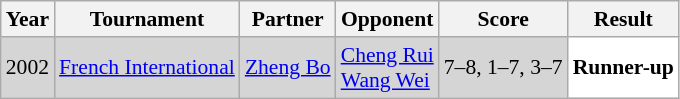<table class="sortable wikitable" style="font-size: 90%;">
<tr>
<th>Year</th>
<th>Tournament</th>
<th>Partner</th>
<th>Opponent</th>
<th>Score</th>
<th>Result</th>
</tr>
<tr style="background:#D5D5D5">
<td align="center">2002</td>
<td align="left"><a href='#'>French International</a></td>
<td align="left"> <a href='#'>Zheng Bo</a></td>
<td align="left"> <a href='#'>Cheng Rui</a> <br>  <a href='#'>Wang Wei</a></td>
<td align="left">7–8, 1–7, 3–7</td>
<td style="text-align:left; background:white"> <strong>Runner-up</strong></td>
</tr>
</table>
